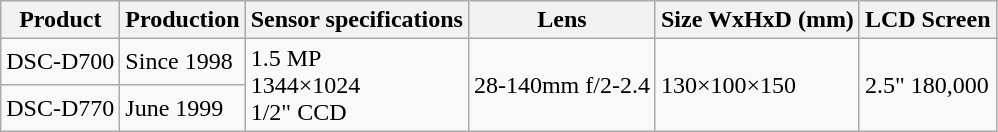<table class="wikitable">
<tr>
<th>Product</th>
<th>Production</th>
<th>Sensor specifications</th>
<th>Lens</th>
<th>Size WxHxD (mm)</th>
<th>LCD Screen</th>
</tr>
<tr>
<td>DSC-D700</td>
<td>Since 1998</td>
<td rowspan="2">1.5 MP<br>1344×1024<br>
1/2" CCD</td>
<td rowspan="2">28-140mm f/2-2.4</td>
<td rowspan="2">130×100×150</td>
<td rowspan="2">2.5" 180,000</td>
</tr>
<tr>
<td>DSC-D770</td>
<td>June 1999</td>
</tr>
</table>
